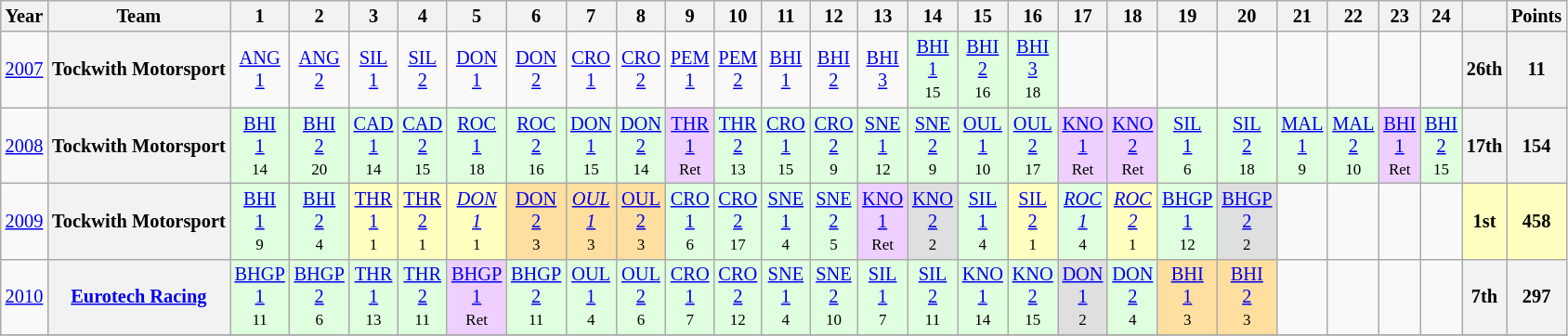<table class="wikitable" style="text-align:center; font-size:85%">
<tr>
<th>Year</th>
<th>Team</th>
<th>1</th>
<th>2</th>
<th>3</th>
<th>4</th>
<th>5</th>
<th>6</th>
<th>7</th>
<th>8</th>
<th>9</th>
<th>10</th>
<th>11</th>
<th>12</th>
<th>13</th>
<th>14</th>
<th>15</th>
<th>16</th>
<th>17</th>
<th>18</th>
<th>19</th>
<th>20</th>
<th>21</th>
<th>22</th>
<th>23</th>
<th>24</th>
<th></th>
<th>Points</th>
</tr>
<tr>
<td><a href='#'>2007</a></td>
<th>Tockwith Motorsport</th>
<td style="background:#;"><a href='#'>ANG<br>1</a><br><small></small></td>
<td style="background:#;"><a href='#'>ANG<br>2</a><br><small></small></td>
<td style="background:#;"><a href='#'>SIL<br>1</a><br><small></small></td>
<td style="background:#;"><a href='#'>SIL<br>2</a><br><small></small></td>
<td style="background:#;"><a href='#'>DON<br>1</a><br><small></small></td>
<td style="background:#;"><a href='#'>DON<br>2</a><br><small></small></td>
<td style="background:#;"><a href='#'>CRO<br>1</a><br><small></small></td>
<td style="background:#;"><a href='#'>CRO<br>2</a><br><small></small></td>
<td style="background:#;"><a href='#'>PEM<br>1</a><br><small></small></td>
<td style="background:#;"><a href='#'>PEM<br>2</a><br><small></small></td>
<td style="background:#;"><a href='#'>BHI<br>1</a><br><small></small></td>
<td style="background:#;"><a href='#'>BHI<br>2</a><br><small></small></td>
<td style="background:#;"><a href='#'>BHI<br>3</a><br><small></small></td>
<td style="background:#DFFFDF;"><a href='#'>BHI<br>1</a><br><small>15</small></td>
<td style="background:#DFFFDF;"><a href='#'>BHI<br>2</a><br><small>16</small></td>
<td style="background:#DFFFDF;"><a href='#'>BHI<br>3</a><br><small>18</small></td>
<td></td>
<td></td>
<td></td>
<td></td>
<td></td>
<td></td>
<td></td>
<td></td>
<th>26th</th>
<th>11</th>
</tr>
<tr>
<td><a href='#'>2008</a></td>
<th>Tockwith Motorsport</th>
<td style="background:#DFFFDF;"><a href='#'>BHI<br>1</a><br><small>14</small></td>
<td style="background:#DFFFDF;"><a href='#'>BHI<br>2</a><br><small>20</small></td>
<td style="background:#DFFFDF;"><a href='#'>CAD<br>1</a><br><small>14</small></td>
<td style="background:#DFFFDF;"><a href='#'>CAD<br>2</a><br><small>15</small></td>
<td style="background:#DFFFDF;"><a href='#'>ROC<br>1</a><br><small>18</small></td>
<td style="background:#DFFFDF;"><a href='#'>ROC<br>2</a><br><small>16</small></td>
<td style="background:#DFFFDF;"><a href='#'>DON<br>1</a><br><small>15</small></td>
<td style="background:#DFFFDF;"><a href='#'>DON<br>2</a><br><small>14</small></td>
<td style="background:#EFCFFF;"><a href='#'>THR<br>1</a><br><small>Ret</small></td>
<td style="background:#DFFFDF;"><a href='#'>THR<br>2</a><br><small>13</small></td>
<td style="background:#DFFFDF;"><a href='#'>CRO<br>1</a><br><small>15</small></td>
<td style="background:#DFFFDF;"><a href='#'>CRO<br>2</a><br><small>9</small></td>
<td style="background:#DFFFDF;"><a href='#'>SNE<br>1</a><br><small>12</small></td>
<td style="background:#DFFFDF;"><a href='#'>SNE<br>2</a><br><small>9</small></td>
<td style="background:#DFFFDF;"><a href='#'>OUL<br>1</a><br><small>10</small></td>
<td style="background:#DFFFDF;"><a href='#'>OUL<br>2</a><br><small>17</small></td>
<td style="background:#EFCFFF;"><a href='#'>KNO<br>1</a><br><small>Ret</small></td>
<td style="background:#EFCFFF;"><a href='#'>KNO<br>2</a><br><small>Ret</small></td>
<td style="background:#DFFFDF;"><a href='#'>SIL<br>1</a><br><small>6</small></td>
<td style="background:#DFFFDF;"><a href='#'>SIL<br>2</a><br><small>18</small></td>
<td style="background:#DFFFDF;"><a href='#'>MAL<br>1</a><br><small>9</small></td>
<td style="background:#DFFFDF;"><a href='#'>MAL<br>2</a><br><small>10</small></td>
<td style="background:#EFCFFF;"><a href='#'>BHI<br>1</a><br><small>Ret</small></td>
<td style="background:#DFFFDF;"><a href='#'>BHI<br>2</a><br><small>15</small></td>
<th>17th</th>
<th>154</th>
</tr>
<tr>
<td><a href='#'>2009</a></td>
<th>Tockwith Motorsport</th>
<td style="background:#DFFFDF;"><a href='#'>BHI<br>1</a><br><small>9</small></td>
<td style="background:#DFFFDF;"><a href='#'>BHI<br>2</a><br><small>4</small></td>
<td style="background:#FFFFBF;"><a href='#'>THR<br>1</a><br><small>1</small></td>
<td style="background:#FFFFBF;"><a href='#'>THR<br>2</a><br><small>1</small></td>
<td style="background:#FFFFBF;"><em><a href='#'>DON<br>1</a></em><br><small>1</small></td>
<td style="background:#FFDF9F;"><a href='#'>DON<br>2</a><br><small>3</small></td>
<td style="background:#FFDF9F;"><em><a href='#'>OUL<br>1</a></em><br><small>3</small></td>
<td style="background:#FFDF9F;"><a href='#'>OUL<br>2</a><br><small>3</small></td>
<td style="background:#DFFFDF;"><a href='#'>CRO<br>1</a><br><small>6</small></td>
<td style="background:#DFFFDF;"><a href='#'>CRO<br>2</a><br><small>17</small></td>
<td style="background:#DFFFDF;"><a href='#'>SNE<br>1</a><br><small>4</small></td>
<td style="background:#DFFFDF;"><a href='#'>SNE<br>2</a><br><small>5</small></td>
<td style="background:#EFCFFF;"><a href='#'>KNO<br>1</a><br><small>Ret</small></td>
<td style="background:#DFDFDF;"><a href='#'>KNO<br>2</a><br><small>2</small></td>
<td style="background:#DFFFDF;"><a href='#'>SIL<br>1</a><br><small>4</small></td>
<td style="background:#FFFFBF;"><a href='#'>SIL<br>2</a><br><small>1</small></td>
<td style="background:#DFFFDF;"><em><a href='#'>ROC<br>1</a></em><br><small>4</small></td>
<td style="background:#FFFFBF;"><em><a href='#'>ROC<br>2</a></em><br><small>1</small></td>
<td style="background:#DFFFDF;"><a href='#'>BHGP<br>1</a><br><small>12</small></td>
<td style="background:#DFDFDF;"><a href='#'>BHGP<br>2</a><br><small>2</small></td>
<td></td>
<td></td>
<td></td>
<td></td>
<th style="background:#FFFFBF;">1st</th>
<th style="background:#FFFFBF;">458</th>
</tr>
<tr>
<td><a href='#'>2010</a></td>
<th><a href='#'>Eurotech Racing</a></th>
<td style="background:#DFFFDF;"><a href='#'>BHGP<br>1</a><br><small>11</small></td>
<td style="background:#DFFFDF;"><a href='#'>BHGP<br>2</a><br><small>6</small></td>
<td style="background:#DFFFDF;"><a href='#'>THR<br>1</a><br><small>13</small></td>
<td style="background:#DFFFDF;"><a href='#'>THR<br>2</a><br><small>11</small></td>
<td style="background:#EFCFFF;"><a href='#'>BHGP<br>1</a><br><small>Ret</small></td>
<td style="background:#DFFFDF;"><a href='#'>BHGP<br>2</a><br><small>11</small></td>
<td style="background:#DFFFDF;"><a href='#'>OUL<br>1</a><br><small>4</small></td>
<td style="background:#DFFFDF;"><a href='#'>OUL<br>2</a><br><small>6</small></td>
<td style="background:#DFFFDF;"><a href='#'>CRO<br>1</a><br><small>7</small></td>
<td style="background:#DFFFDF;"><a href='#'>CRO<br>2</a><br><small>12</small></td>
<td style="background:#DFFFDF;"><a href='#'>SNE<br>1</a><br><small>4</small></td>
<td style="background:#DFFFDF;"><a href='#'>SNE<br>2</a><br><small>10</small></td>
<td style="background:#DFFFDF;"><a href='#'>SIL<br>1</a><br><small>7</small></td>
<td style="background:#DFFFDF;"><a href='#'>SIL<br>2</a><br><small>11</small></td>
<td style="background:#DFFFDF;"><a href='#'>KNO<br>1</a><br><small>14</small></td>
<td style="background:#DFFFDF;"><a href='#'>KNO<br>2</a><br><small>15</small></td>
<td style="background:#DFDFDF;"><a href='#'>DON<br>1</a><br><small>2</small></td>
<td style="background:#DFFFDF;"><a href='#'>DON<br>2</a><br><small>4</small></td>
<td style="background:#FFDF9F;"><a href='#'>BHI<br>1</a><br><small>3</small></td>
<td style="background:#FFDF9F;"><a href='#'>BHI<br>2</a><br><small>3</small></td>
<td></td>
<td></td>
<td></td>
<td></td>
<th>7th</th>
<th>297</th>
</tr>
<tr>
</tr>
</table>
